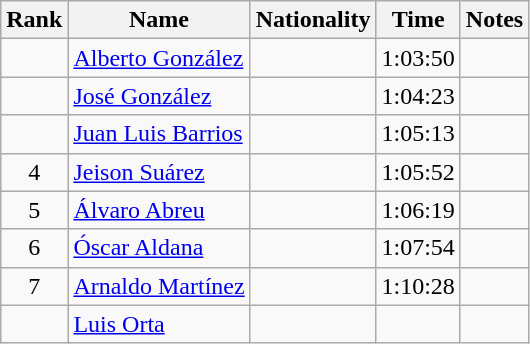<table class="wikitable sortable" style="text-align:center">
<tr>
<th>Rank</th>
<th>Name</th>
<th>Nationality</th>
<th>Time</th>
<th>Notes</th>
</tr>
<tr>
<td></td>
<td align=left><a href='#'>Alberto González</a></td>
<td align=left></td>
<td>1:03:50</td>
<td><strong></strong></td>
</tr>
<tr>
<td></td>
<td align=left><a href='#'>José González</a></td>
<td align=left></td>
<td>1:04:23</td>
<td></td>
</tr>
<tr>
<td></td>
<td align=left><a href='#'>Juan Luis Barrios</a></td>
<td align=left></td>
<td>1:05:13</td>
<td></td>
</tr>
<tr>
<td>4</td>
<td align=left><a href='#'>Jeison Suárez</a></td>
<td align=left></td>
<td>1:05:52</td>
<td></td>
</tr>
<tr>
<td>5</td>
<td align=left><a href='#'>Álvaro Abreu</a></td>
<td align=left></td>
<td>1:06:19</td>
<td></td>
</tr>
<tr>
<td>6</td>
<td align=left><a href='#'>Óscar Aldana</a></td>
<td align=left></td>
<td>1:07:54</td>
<td></td>
</tr>
<tr>
<td>7</td>
<td align=left><a href='#'>Arnaldo Martínez</a></td>
<td align=left></td>
<td>1:10:28</td>
<td></td>
</tr>
<tr>
<td></td>
<td align=left><a href='#'>Luis Orta</a></td>
<td align=left></td>
<td></td>
<td></td>
</tr>
</table>
